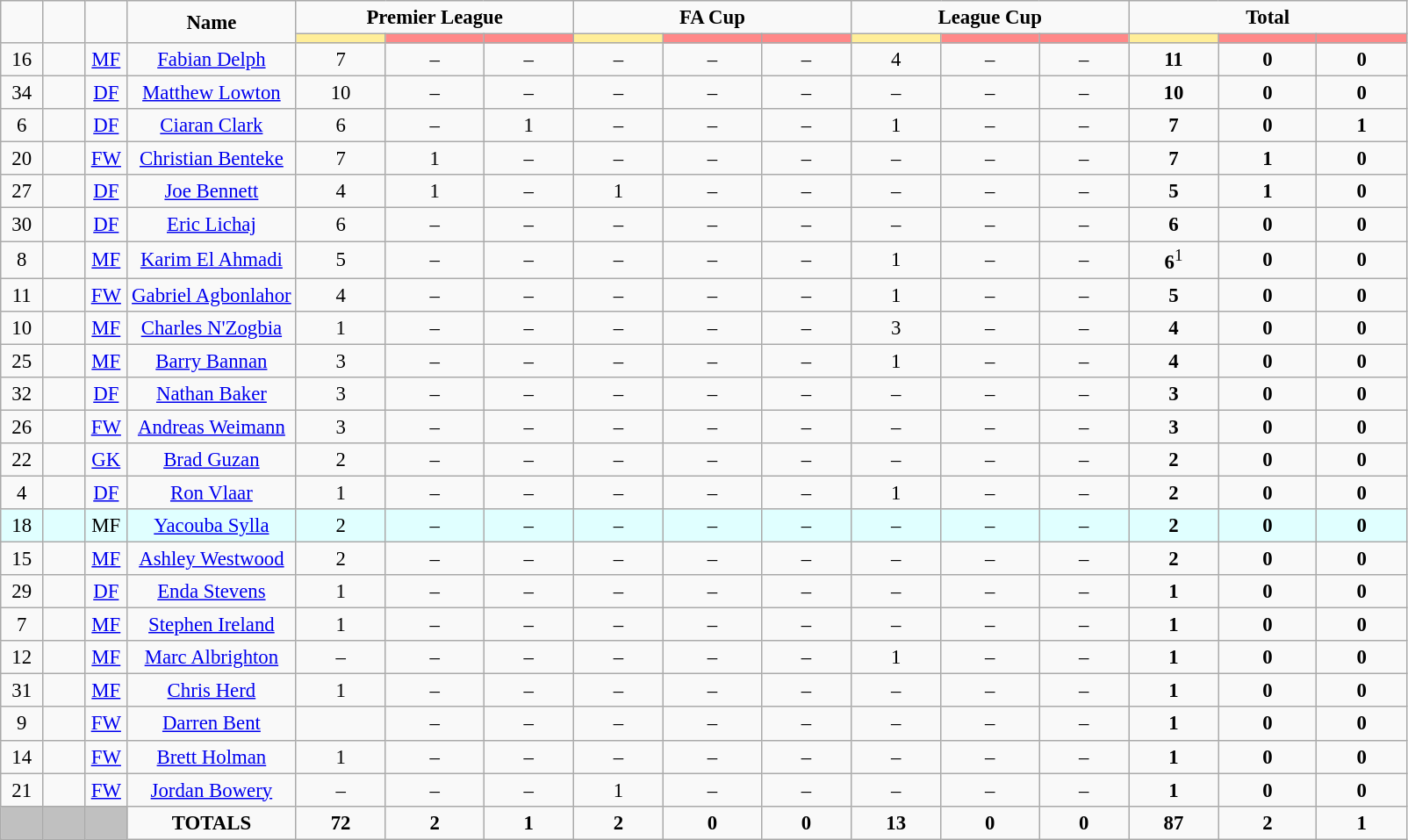<table class="wikitable" style="font-size: 95%; text-align: center;">
<tr>
<td rowspan="2" style="width:3%; text-align:center;"><strong></strong></td>
<td rowspan="2" style="width:3%; text-align:center;"><strong></strong></td>
<td rowspan="2" style="width:3%; text-align:center;"><strong></strong></td>
<td rowspan="2" style="width:12%; text-align:center;"><strong>Name</strong></td>
<td colspan="3" style="text-align:center;"><strong>Premier League</strong></td>
<td colspan="3" style="text-align:center;"><strong>FA Cup</strong></td>
<td colspan="3" style="text-align:center;"><strong>League Cup</strong></td>
<td colspan="3" style="text-align:center;"><strong>Total</strong></td>
</tr>
<tr>
<th style="width:25px; background:#fe9;"></th>
<th style="width:28px; background:#ff8888;"></th>
<th style="width:25px; background:#ff8888;"></th>
<th style="width:25px; background:#fe9;"></th>
<th style="width:28px; background:#ff8888;"></th>
<th style="width:25px; background:#ff8888;"></th>
<th style="width:25px; background:#fe9;"></th>
<th style="width:28px; background:#ff8888;"></th>
<th style="width:25px; background:#ff8888;"></th>
<th style="width:25px; background:#fe9;"></th>
<th style="width:28px; background:#ff8888;"></th>
<th style="width:25px; background:#ff8888;"></th>
</tr>
<tr>
<td>16</td>
<td></td>
<td><a href='#'>MF</a></td>
<td><a href='#'>Fabian Delph</a></td>
<td>7</td>
<td>–</td>
<td>–</td>
<td>–</td>
<td>–</td>
<td>–</td>
<td>4</td>
<td>–</td>
<td>–</td>
<td><strong>11</strong></td>
<td><strong>0</strong></td>
<td><strong>0</strong></td>
</tr>
<tr>
<td>34</td>
<td></td>
<td><a href='#'>DF</a></td>
<td><a href='#'>Matthew Lowton</a></td>
<td>10</td>
<td>–</td>
<td>–</td>
<td>–</td>
<td>–</td>
<td>–</td>
<td>–</td>
<td>–</td>
<td>–</td>
<td><strong>10</strong></td>
<td><strong>0</strong></td>
<td><strong>0</strong></td>
</tr>
<tr>
<td>6</td>
<td></td>
<td><a href='#'>DF</a></td>
<td><a href='#'>Ciaran Clark</a></td>
<td>6</td>
<td>–</td>
<td>1</td>
<td>–</td>
<td>–</td>
<td>–</td>
<td>1</td>
<td>–</td>
<td>–</td>
<td><strong>7</strong></td>
<td><strong>0</strong></td>
<td><strong>1</strong></td>
</tr>
<tr>
<td>20</td>
<td></td>
<td><a href='#'>FW</a></td>
<td><a href='#'>Christian Benteke</a></td>
<td>7</td>
<td>1</td>
<td>–</td>
<td>–</td>
<td>–</td>
<td>–</td>
<td>–</td>
<td>–</td>
<td>–</td>
<td><strong>7</strong></td>
<td><strong>1</strong></td>
<td><strong>0</strong></td>
</tr>
<tr>
<td>27</td>
<td></td>
<td><a href='#'>DF</a></td>
<td><a href='#'>Joe Bennett</a></td>
<td>4</td>
<td>1</td>
<td>–</td>
<td>1</td>
<td>–</td>
<td>–</td>
<td>–</td>
<td>–</td>
<td>–</td>
<td><strong>5</strong></td>
<td><strong>1</strong></td>
<td><strong>0</strong></td>
</tr>
<tr>
<td>30</td>
<td></td>
<td><a href='#'>DF</a></td>
<td><a href='#'>Eric Lichaj</a></td>
<td>6</td>
<td>–</td>
<td>–</td>
<td>–</td>
<td>–</td>
<td>–</td>
<td>–</td>
<td>–</td>
<td>–</td>
<td><strong>6</strong></td>
<td><strong>0</strong></td>
<td><strong>0</strong></td>
</tr>
<tr>
<td>8</td>
<td></td>
<td><a href='#'>MF</a></td>
<td><a href='#'>Karim El Ahmadi</a></td>
<td>5</td>
<td>–</td>
<td>–</td>
<td>–</td>
<td>–</td>
<td>–</td>
<td>1</td>
<td>–</td>
<td>–</td>
<td><strong>6</strong><sup>1</sup></td>
<td><strong>0</strong></td>
<td><strong>0</strong></td>
</tr>
<tr>
<td>11</td>
<td></td>
<td><a href='#'>FW</a></td>
<td><a href='#'>Gabriel Agbonlahor</a></td>
<td>4</td>
<td>–</td>
<td>–</td>
<td>–</td>
<td>–</td>
<td>–</td>
<td>1</td>
<td>–</td>
<td>–</td>
<td><strong>5</strong></td>
<td><strong>0</strong></td>
<td><strong>0</strong></td>
</tr>
<tr>
<td>10</td>
<td></td>
<td><a href='#'>MF</a></td>
<td><a href='#'>Charles N'Zogbia</a></td>
<td>1</td>
<td>–</td>
<td>–</td>
<td>–</td>
<td>–</td>
<td>–</td>
<td>3</td>
<td>–</td>
<td>–</td>
<td><strong>4</strong></td>
<td><strong>0</strong></td>
<td><strong>0</strong></td>
</tr>
<tr>
<td>25</td>
<td></td>
<td><a href='#'>MF</a></td>
<td><a href='#'>Barry Bannan</a></td>
<td>3</td>
<td>–</td>
<td>–</td>
<td>–</td>
<td>–</td>
<td>–</td>
<td>1</td>
<td>–</td>
<td>–</td>
<td><strong>4</strong></td>
<td><strong>0</strong></td>
<td><strong>0</strong></td>
</tr>
<tr>
<td>32</td>
<td></td>
<td><a href='#'>DF</a></td>
<td><a href='#'>Nathan Baker</a></td>
<td>3</td>
<td>–</td>
<td>–</td>
<td>–</td>
<td>–</td>
<td>–</td>
<td>–</td>
<td>–</td>
<td>–</td>
<td><strong>3</strong></td>
<td><strong>0</strong></td>
<td><strong>0</strong></td>
</tr>
<tr>
<td>26</td>
<td></td>
<td><a href='#'>FW</a></td>
<td><a href='#'>Andreas Weimann</a></td>
<td>3</td>
<td>–</td>
<td>–</td>
<td>–</td>
<td>–</td>
<td>–</td>
<td>–</td>
<td>–</td>
<td>–</td>
<td><strong>3</strong></td>
<td><strong>0</strong></td>
<td><strong>0</strong></td>
</tr>
<tr>
<td>22</td>
<td></td>
<td><a href='#'>GK</a></td>
<td><a href='#'>Brad Guzan</a></td>
<td>2</td>
<td>–</td>
<td>–</td>
<td>–</td>
<td>–</td>
<td>–</td>
<td>–</td>
<td>–</td>
<td>–</td>
<td><strong>2</strong></td>
<td><strong>0</strong></td>
<td><strong>0</strong></td>
</tr>
<tr>
<td>4</td>
<td></td>
<td><a href='#'>DF</a></td>
<td><a href='#'>Ron Vlaar</a></td>
<td>1</td>
<td>–</td>
<td>–</td>
<td>–</td>
<td>–</td>
<td>–</td>
<td>1</td>
<td>–</td>
<td>–</td>
<td><strong>2</strong></td>
<td><strong>0</strong></td>
<td><strong>0</strong></td>
</tr>
<tr>
<td bgcolor="#E0FFFF">18</td>
<td bgcolor="#E0FFFF"></td>
<td bgcolor="#E0FFFF">MF</td>
<td bgcolor="#E0FFFF"><a href='#'>Yacouba Sylla</a></td>
<td bgcolor="#E0FFFF">2</td>
<td bgcolor="#E0FFFF">–</td>
<td bgcolor="#E0FFFF">–</td>
<td bgcolor="#E0FFFF">–</td>
<td bgcolor="#E0FFFF">–</td>
<td bgcolor="#E0FFFF">–</td>
<td bgcolor="#E0FFFF">–</td>
<td bgcolor="#E0FFFF">–</td>
<td bgcolor="#E0FFFF">–</td>
<td bgcolor="#E0FFFF"><strong>2</strong></td>
<td bgcolor="#E0FFFF"><strong>0</strong></td>
<td bgcolor="#E0FFFF"><strong>0</strong></td>
</tr>
<tr>
<td>15</td>
<td></td>
<td><a href='#'>MF</a></td>
<td><a href='#'>Ashley Westwood</a></td>
<td>2</td>
<td>–</td>
<td>–</td>
<td>–</td>
<td>–</td>
<td>–</td>
<td>–</td>
<td>–</td>
<td>–</td>
<td><strong>2</strong></td>
<td><strong>0</strong></td>
<td><strong>0</strong></td>
</tr>
<tr>
<td>29</td>
<td></td>
<td><a href='#'>DF</a></td>
<td><a href='#'>Enda Stevens</a></td>
<td>1</td>
<td>–</td>
<td>–</td>
<td>–</td>
<td>–</td>
<td>–</td>
<td>–</td>
<td>–</td>
<td>–</td>
<td><strong>1</strong></td>
<td><strong>0</strong></td>
<td><strong>0</strong></td>
</tr>
<tr>
<td>7</td>
<td></td>
<td><a href='#'>MF</a></td>
<td><a href='#'>Stephen Ireland</a></td>
<td>1</td>
<td>–</td>
<td>–</td>
<td>–</td>
<td>–</td>
<td>–</td>
<td>–</td>
<td>–</td>
<td>–</td>
<td><strong>1</strong></td>
<td><strong>0</strong></td>
<td><strong>0</strong></td>
</tr>
<tr>
<td>12</td>
<td></td>
<td><a href='#'>MF</a></td>
<td><a href='#'>Marc Albrighton</a></td>
<td>–</td>
<td>–</td>
<td>–</td>
<td>–</td>
<td>–</td>
<td>–</td>
<td>1</td>
<td>–</td>
<td>–</td>
<td><strong>1</strong></td>
<td><strong>0</strong></td>
<td><strong>0</strong></td>
</tr>
<tr>
<td>31</td>
<td></td>
<td><a href='#'>MF</a></td>
<td><a href='#'>Chris Herd</a></td>
<td>1</td>
<td>–</td>
<td>–</td>
<td>–</td>
<td>–</td>
<td>–</td>
<td>–</td>
<td>–</td>
<td>–</td>
<td><strong>1</strong></td>
<td><strong>0</strong></td>
<td><strong>0</strong></td>
</tr>
<tr>
<td>9</td>
<td></td>
<td><a href='#'>FW</a></td>
<td><a href='#'>Darren Bent</a></td>
<td></td>
<td>–</td>
<td>–</td>
<td>–</td>
<td>–</td>
<td>–</td>
<td>–</td>
<td>–</td>
<td>–</td>
<td><strong>1</strong></td>
<td><strong>0</strong></td>
<td><strong>0</strong></td>
</tr>
<tr>
<td>14</td>
<td></td>
<td><a href='#'>FW</a></td>
<td><a href='#'>Brett Holman</a></td>
<td>1</td>
<td>–</td>
<td>–</td>
<td>–</td>
<td>–</td>
<td>–</td>
<td>–</td>
<td>–</td>
<td>–</td>
<td><strong>1</strong></td>
<td><strong>0</strong></td>
<td><strong>0</strong></td>
</tr>
<tr>
<td>21</td>
<td></td>
<td><a href='#'>FW</a></td>
<td><a href='#'>Jordan Bowery</a></td>
<td>–</td>
<td>–</td>
<td>–</td>
<td>1</td>
<td>–</td>
<td>–</td>
<td>–</td>
<td>–</td>
<td>–</td>
<td><strong>1</strong></td>
<td><strong>0</strong></td>
<td><strong>0</strong></td>
</tr>
<tr>
<th style="background:silver;"></th>
<th style="background:silver;"></th>
<th style="background:silver;"></th>
<td><strong>TOTALS</strong></td>
<td><strong>72</strong></td>
<td><strong>2</strong></td>
<td><strong>1</strong></td>
<td><strong>2</strong></td>
<td><strong>0</strong></td>
<td><strong>0</strong></td>
<td><strong>13</strong></td>
<td><strong>0</strong></td>
<td><strong>0</strong></td>
<td><strong>87</strong></td>
<td><strong>2</strong></td>
<td><strong>1</strong></td>
</tr>
</table>
